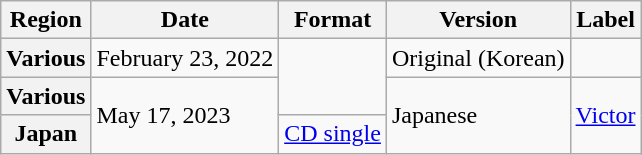<table class="wikitable plainrowheaders">
<tr>
<th scope="col">Region</th>
<th scope="col">Date</th>
<th scope="col">Format</th>
<th scope="col">Version</th>
<th scope="col">Label</th>
</tr>
<tr>
<th scope="row">Various</th>
<td>February 23, 2022</td>
<td rowspan="2"></td>
<td>Original (Korean)</td>
<td></td>
</tr>
<tr>
<th scope="row">Various</th>
<td rowspan="2">May 17, 2023</td>
<td rowspan="2">Japanese</td>
<td rowspan="2"><a href='#'>Victor</a></td>
</tr>
<tr>
<th scope="row">Japan</th>
<td><a href='#'>CD single</a></td>
</tr>
</table>
